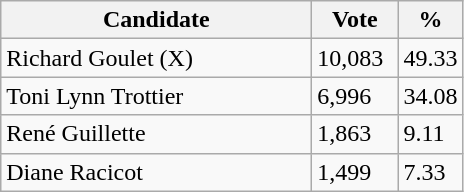<table class="wikitable">
<tr>
<th bgcolor="#DDDDFF" width="200px">Candidate</th>
<th bgcolor="#DDDDFF" width="50px">Vote</th>
<th bgcolor="#DDDDFF" width="30px">%</th>
</tr>
<tr>
<td>Richard Goulet (X)</td>
<td>10,083</td>
<td>49.33</td>
</tr>
<tr>
<td>Toni Lynn Trottier</td>
<td>6,996</td>
<td>34.08</td>
</tr>
<tr>
<td>René Guillette</td>
<td>1,863</td>
<td>9.11</td>
</tr>
<tr>
<td>Diane Racicot</td>
<td>1,499</td>
<td>7.33</td>
</tr>
</table>
